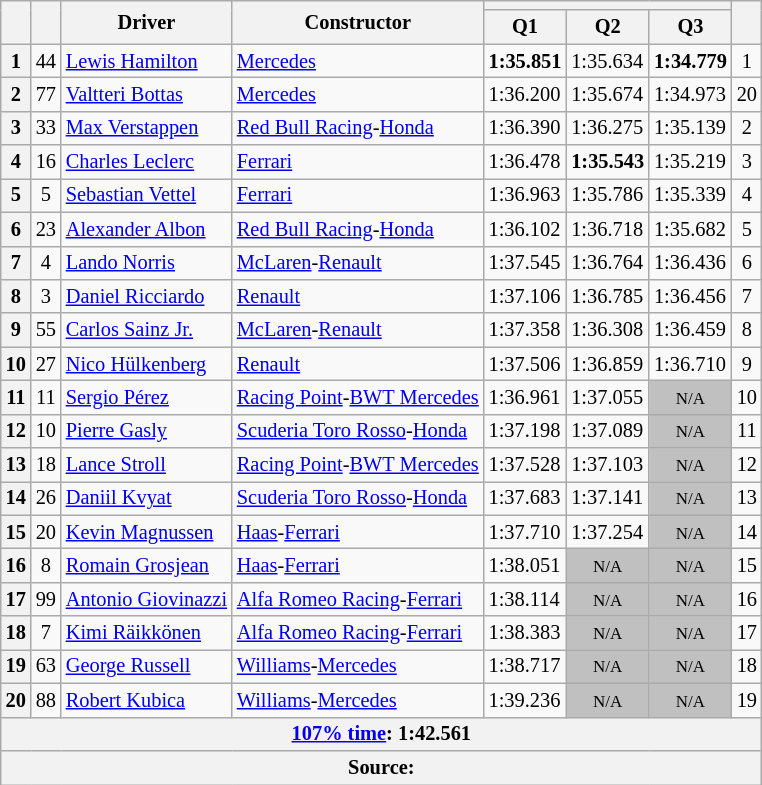<table class="wikitable sortable" style="font-size:85%">
<tr>
<th rowspan=2></th>
<th rowspan=2></th>
<th rowspan=2>Driver</th>
<th rowspan=2>Constructor</th>
<th colspan=3></th>
<th rowspan=2></th>
</tr>
<tr>
<th>Q1</th>
<th>Q2</th>
<th>Q3</th>
</tr>
<tr>
<th>1</th>
<td align="center">44</td>
<td data-sort-value="HAM"> <a href='#'>Lewis Hamilton</a></td>
<td><a href='#'>Mercedes</a></td>
<td><strong>1:35.851</strong></td>
<td>1:35.634</td>
<td><strong>1:34.779</strong></td>
<td align="center">1</td>
</tr>
<tr>
<th>2</th>
<td align="center">77</td>
<td data-sort-value="BOT"> <a href='#'>Valtteri Bottas</a></td>
<td><a href='#'>Mercedes</a></td>
<td>1:36.200</td>
<td>1:35.674</td>
<td>1:34.973</td>
<td align="center">20</td>
</tr>
<tr>
<th>3</th>
<td align="center">33</td>
<td data-sort-value="VER"> <a href='#'>Max Verstappen</a></td>
<td><a href='#'>Red Bull Racing</a>-<a href='#'>Honda</a></td>
<td>1:36.390</td>
<td>1:36.275</td>
<td>1:35.139</td>
<td align="center">2</td>
</tr>
<tr>
<th>4</th>
<td align="center">16</td>
<td data-sort-value="LEC"> <a href='#'>Charles Leclerc</a></td>
<td><a href='#'>Ferrari</a></td>
<td>1:36.478</td>
<td><strong>1:35.543</strong></td>
<td>1:35.219</td>
<td align="center">3</td>
</tr>
<tr>
<th>5</th>
<td align="center">5</td>
<td data-sort-value="VET"> <a href='#'>Sebastian Vettel</a></td>
<td><a href='#'>Ferrari</a></td>
<td>1:36.963</td>
<td>1:35.786</td>
<td>1:35.339</td>
<td align="center">4</td>
</tr>
<tr>
<th>6</th>
<td align="center">23</td>
<td data-sort-value="ALB"> <a href='#'>Alexander Albon</a></td>
<td><a href='#'>Red Bull Racing</a>-<a href='#'>Honda</a></td>
<td>1:36.102</td>
<td>1:36.718</td>
<td>1:35.682</td>
<td align="center">5</td>
</tr>
<tr>
<th>7</th>
<td align="center">4</td>
<td data-sort-value="NOR"> <a href='#'>Lando Norris</a></td>
<td><a href='#'>McLaren</a>-<a href='#'>Renault</a></td>
<td>1:37.545</td>
<td>1:36.764</td>
<td>1:36.436</td>
<td align="center">6</td>
</tr>
<tr>
<th>8</th>
<td align="center">3</td>
<td data-sort-value="RIC"> <a href='#'>Daniel Ricciardo</a></td>
<td><a href='#'>Renault</a></td>
<td>1:37.106</td>
<td>1:36.785</td>
<td>1:36.456</td>
<td align="center">7</td>
</tr>
<tr>
<th>9</th>
<td align="center">55</td>
<td data-sort-value="SAI"> <a href='#'>Carlos Sainz Jr.</a></td>
<td><a href='#'>McLaren</a>-<a href='#'>Renault</a></td>
<td>1:37.358</td>
<td>1:36.308</td>
<td>1:36.459</td>
<td align="center">8</td>
</tr>
<tr>
<th>10</th>
<td align="center">27</td>
<td data-sort-value="HUL"> <a href='#'>Nico Hülkenberg</a></td>
<td><a href='#'>Renault</a></td>
<td>1:37.506</td>
<td>1:36.859</td>
<td>1:36.710</td>
<td align="center">9</td>
</tr>
<tr>
<th>11</th>
<td align="center">11</td>
<td data-sort-value="PER"> <a href='#'>Sergio Pérez</a></td>
<td nowrap><a href='#'>Racing Point</a>-<a href='#'>BWT Mercedes</a></td>
<td>1:36.961</td>
<td>1:37.055</td>
<td style="background: silver" align="center" data-sort-value="11"><small>N/A</small></td>
<td align="center">10</td>
</tr>
<tr>
<th>12</th>
<td align="center">10</td>
<td data-sort-value="GAS"> <a href='#'>Pierre Gasly</a></td>
<td><a href='#'>Scuderia Toro Rosso</a>-<a href='#'>Honda</a></td>
<td>1:37.198</td>
<td>1:37.089</td>
<td style="background: silver" align="center" data-sort-value="12"><small>N/A</small></td>
<td align="center">11</td>
</tr>
<tr>
<th>13</th>
<td align="center">18</td>
<td data-sort-value="STR"> <a href='#'>Lance Stroll</a></td>
<td><a href='#'>Racing Point</a>-<a href='#'>BWT Mercedes</a></td>
<td>1:37.528</td>
<td>1:37.103</td>
<td style="background: silver" align="center" data-sort-value="13"><small>N/A</small></td>
<td align="center">12</td>
</tr>
<tr>
<th>14</th>
<td align="center">26</td>
<td data-sort-value="KVY"> <a href='#'>Daniil Kvyat</a></td>
<td><a href='#'>Scuderia Toro Rosso</a>-<a href='#'>Honda</a></td>
<td>1:37.683</td>
<td>1:37.141</td>
<td style="background: silver" align="center" data-sort-value="14"><small>N/A</small></td>
<td align="center">13</td>
</tr>
<tr>
<th>15</th>
<td align="center">20</td>
<td data-sort-value="MAG"> <a href='#'>Kevin Magnussen</a></td>
<td><a href='#'>Haas</a>-<a href='#'>Ferrari</a></td>
<td>1:37.710</td>
<td>1:37.254</td>
<td style="background: silver" align="center" data-sort-value="15"><small>N/A</small></td>
<td align="center">14</td>
</tr>
<tr>
<th>16</th>
<td align="center">8</td>
<td data-sort-value="GRO"> <a href='#'>Romain Grosjean</a></td>
<td><a href='#'>Haas</a>-<a href='#'>Ferrari</a></td>
<td>1:38.051</td>
<td style="background: silver" align="center" data-sort-value="16"><small>N/A</small></td>
<td style="background: silver" align="center" data-sort-value="16"><small>N/A</small></td>
<td align="center">15</td>
</tr>
<tr>
<th>17</th>
<td align="center">99</td>
<td data-sort-value="GIO" nowrap> <a href='#'>Antonio Giovinazzi</a></td>
<td><a href='#'>Alfa Romeo Racing</a>-<a href='#'>Ferrari</a></td>
<td>1:38.114</td>
<td style="background: silver" align="center" data-sort-value="17"><small>N/A</small></td>
<td style="background: silver" align="center" data-sort-value="17"><small>N/A</small></td>
<td align="center">16</td>
</tr>
<tr>
<th>18</th>
<td align="center">7</td>
<td data-sort-value="RAI"> <a href='#'>Kimi Räikkönen</a></td>
<td><a href='#'>Alfa Romeo Racing</a>-<a href='#'>Ferrari</a></td>
<td>1:38.383</td>
<td style="background: silver" align="center" data-sort-value="18"><small>N/A</small></td>
<td style="background: silver" align="center" data-sort-value="18"><small>N/A</small></td>
<td align="center">17</td>
</tr>
<tr>
<th>19</th>
<td align="center">63</td>
<td data-sort-value="RUS"> <a href='#'>George Russell</a></td>
<td><a href='#'>Williams</a>-<a href='#'>Mercedes</a></td>
<td>1:38.717</td>
<td style="background: silver" align="center" data-sort-value="19"><small>N/A</small></td>
<td style="background: silver" align="center" data-sort-value="19"><small>N/A</small></td>
<td align="center">18</td>
</tr>
<tr>
<th>20</th>
<td align="center">88</td>
<td data-sort-value="KUB"> <a href='#'>Robert Kubica</a></td>
<td><a href='#'>Williams</a>-<a href='#'>Mercedes</a></td>
<td>1:39.236</td>
<td style="background: silver" align="center" data-sort-value="20"><small>N/A</small></td>
<td style="background: silver" align="center" data-sort-value="20"><small>N/A</small></td>
<td align="center">19</td>
</tr>
<tr>
<th colspan="8"><a href='#'>107% time</a>: 1:42.561</th>
</tr>
<tr>
<th colspan="8">Source:</th>
</tr>
</table>
